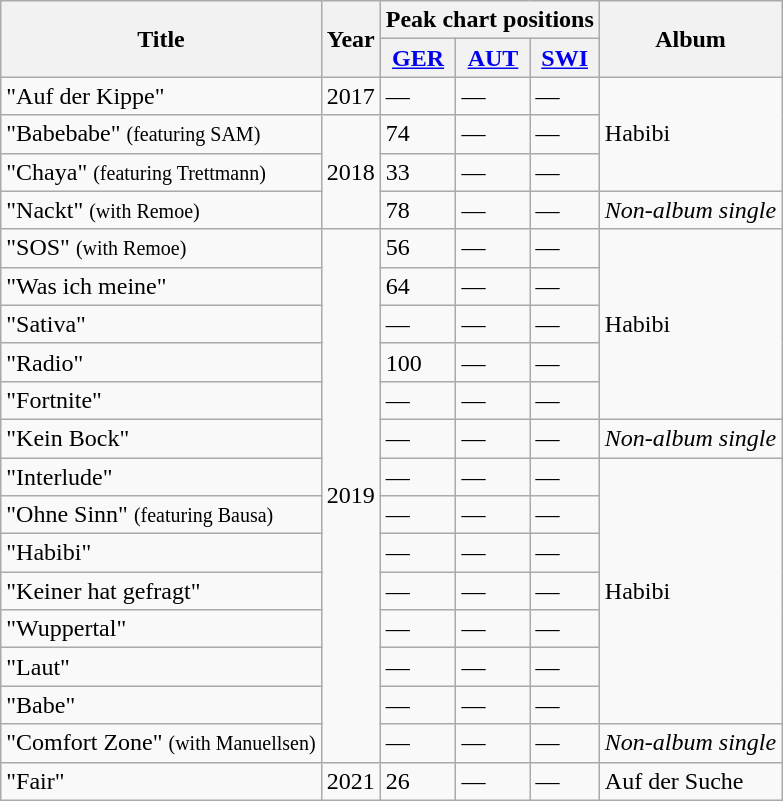<table class="wikitable">
<tr>
<th rowspan="2">Title</th>
<th rowspan="2">Year</th>
<th colspan="3">Peak chart positions</th>
<th rowspan="2">Album</th>
</tr>
<tr>
<th><a href='#'>GER</a><br></th>
<th><a href='#'>AUT</a></th>
<th><a href='#'>SWI</a></th>
</tr>
<tr>
<td>"Auf der Kippe"</td>
<td>2017</td>
<td>—</td>
<td>—</td>
<td>—</td>
<td rowspan="3">Habibi</td>
</tr>
<tr>
<td>"Babebabe" <small>(featuring SAM)</small></td>
<td rowspan="3">2018</td>
<td>74</td>
<td>—</td>
<td>—</td>
</tr>
<tr>
<td>"Chaya" <small>(featuring Trettmann)</small></td>
<td>33</td>
<td>—</td>
<td>—</td>
</tr>
<tr>
<td>"Nackt" <small>(with Remoe)</small></td>
<td>78</td>
<td>—</td>
<td>—</td>
<td><em>Non-album single</em></td>
</tr>
<tr>
<td>"SOS" <small>(with Remoe)</small></td>
<td rowspan="14">2019</td>
<td>56</td>
<td>—</td>
<td>—</td>
<td rowspan="5">Habibi</td>
</tr>
<tr>
<td>"Was ich meine"</td>
<td>64</td>
<td>—</td>
<td>—</td>
</tr>
<tr>
<td>"Sativa"</td>
<td>—</td>
<td>—</td>
<td>—</td>
</tr>
<tr>
<td>"Radio"</td>
<td>100</td>
<td>—</td>
<td>—</td>
</tr>
<tr>
<td>"Fortnite"</td>
<td>—</td>
<td>—</td>
<td>—</td>
</tr>
<tr>
<td>"Kein Bock"</td>
<td>—</td>
<td>—</td>
<td>—</td>
<td><em>Non-album single</em></td>
</tr>
<tr>
<td>"Interlude"</td>
<td>—</td>
<td>—</td>
<td>—</td>
<td rowspan="7">Habibi</td>
</tr>
<tr>
<td>"Ohne Sinn" <small>(featuring Bausa)</small></td>
<td>—</td>
<td>—</td>
<td>—</td>
</tr>
<tr>
<td>"Habibi"</td>
<td>—</td>
<td>—</td>
<td>—</td>
</tr>
<tr>
<td>"Keiner hat gefragt"</td>
<td>—</td>
<td>—</td>
<td>—</td>
</tr>
<tr>
<td>"Wuppertal"</td>
<td>—</td>
<td>—</td>
<td>—</td>
</tr>
<tr>
<td>"Laut"</td>
<td>—</td>
<td>—</td>
<td>—</td>
</tr>
<tr>
<td>"Babe"</td>
<td>—</td>
<td>—</td>
<td>—</td>
</tr>
<tr>
<td>"Comfort Zone" <small>(with Manuellsen)</small></td>
<td>—</td>
<td>—</td>
<td>—</td>
<td><em>Non-album single</em></td>
</tr>
<tr>
<td>"Fair"</td>
<td>2021</td>
<td>26</td>
<td>—</td>
<td>—</td>
<td>Auf der Suche</td>
</tr>
</table>
